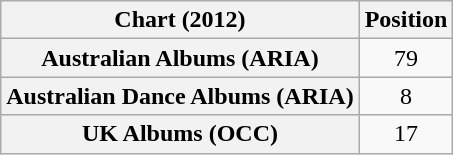<table class="wikitable sortable plainrowheaders" style="text-align:center">
<tr>
<th scope="col">Chart (2012)</th>
<th scope="col">Position</th>
</tr>
<tr>
<th scope="row">Australian Albums (ARIA)</th>
<td>79</td>
</tr>
<tr>
<th scope="row">Australian Dance Albums (ARIA)</th>
<td>8</td>
</tr>
<tr>
<th scope="row">UK Albums (OCC)</th>
<td>17</td>
</tr>
</table>
